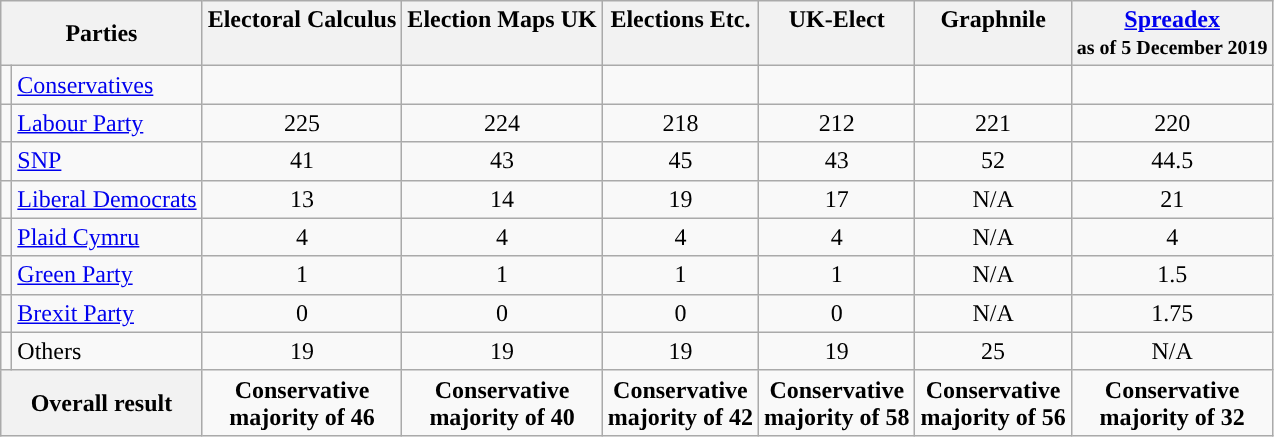<table class="wikitable">
<tr>
<th colspan="2">Parties</th>
<th style="vertical-align:top;">Electoral Calculus<br></th>
<th style="vertical-align:top;">Election Maps UK<br></th>
<th style="vertical-align:top;">Elections Etc.<br></th>
<th style="vertical-align:top;">UK-Elect<br></th>
<th style="vertical-align:top;">Graphnile<br></th>
<th><a href='#'>Spreadex</a><br><small>as of 5 December 2019</small></th>
</tr>
<tr>
<td style="color:inherit;background:"></td>
<td><a href='#'>Conservatives</a></td>
<td></td>
<td></td>
<td></td>
<td></td>
<td></td>
<td></td>
</tr>
<tr>
<td style="color:inherit;background:"></td>
<td><a href='#'>Labour Party</a></td>
<td style="text-align:center;">225</td>
<td style="text-align:center;">224</td>
<td style="text-align:center;">218</td>
<td style="text-align:center;">212</td>
<td style="text-align:center;">221</td>
<td style="text-align:center;">220</td>
</tr>
<tr>
<td style="color:inherit;background:"></td>
<td><a href='#'>SNP</a></td>
<td style="text-align:center;">41</td>
<td style="text-align:center;">43</td>
<td style="text-align:center;">45</td>
<td style="text-align:center;">43</td>
<td style="text-align:center;">52</td>
<td style="text-align:center;">44.5</td>
</tr>
<tr>
<td style="color:inherit;background:"></td>
<td><a href='#'>Liberal Democrats</a></td>
<td style="text-align:center;">13</td>
<td style="text-align:center;">14</td>
<td style="text-align:center;">19</td>
<td style="text-align:center;">17</td>
<td style="text-align:center;">N/A</td>
<td style="text-align:center;">21</td>
</tr>
<tr>
<td style="color:inherit;background:"></td>
<td><a href='#'>Plaid Cymru</a></td>
<td style="text-align:center;">4</td>
<td style="text-align:center;">4</td>
<td style="text-align:center;">4</td>
<td style="text-align:center;">4</td>
<td style="text-align:center;">N/A</td>
<td style="text-align:center;">4</td>
</tr>
<tr>
<td style="color:inherit;background:"></td>
<td><a href='#'>Green Party</a></td>
<td style="text-align:center;">1</td>
<td style="text-align:center;">1</td>
<td style="text-align:center;">1</td>
<td style="text-align:center;">1</td>
<td style="text-align:center;">N/A</td>
<td style="text-align:center;">1.5</td>
</tr>
<tr>
<td style="color:inherit;background:"></td>
<td><a href='#'>Brexit Party</a></td>
<td style="text-align:center;">0</td>
<td style="text-align:center;">0</td>
<td style="text-align:center;">0</td>
<td style="text-align:center;">0</td>
<td style="text-align:center;">N/A</td>
<td style="text-align:center;">1.75</td>
</tr>
<tr>
<td style="color:inherit;background:"></td>
<td>Others</td>
<td style="text-align:center;">19</td>
<td style="text-align:center;">19</td>
<td style="text-align:center;">19</td>
<td style="text-align:center;">19</td>
<td style="text-align:center;">25</td>
<td style="text-align:center;">N/A</td>
</tr>
<tr>
<th colspan="2">Overall result</th>
<td style="text-align:center; background:"><strong>Conservative <br> majority of 46</strong></td>
<td style="text-align:center; background:"><strong>Conservative <br> majority of 40</strong></td>
<td style="text-align:center; background:"><strong>Conservative <br> majority of 42</strong></td>
<td style="text-align:center; background:"><strong>Conservative <br> majority of 58</strong></td>
<td style="text-align:center; background:"><strong>Conservative <br> majority of 56</strong></td>
<td style="text-align:center; background:"><strong>Conservative <br> majority of 32</strong></td>
</tr>
</table>
